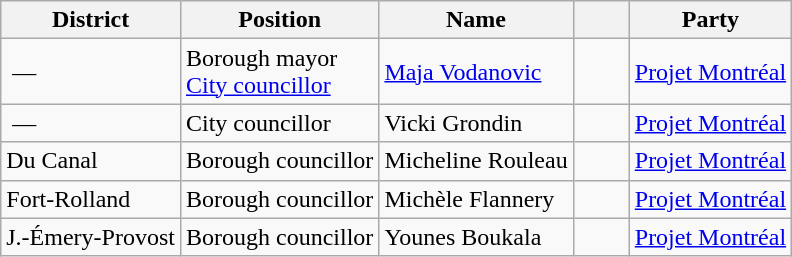<table class="wikitable" border="1">
<tr>
<th>District</th>
<th>Position</th>
<th>Name</th>
<th width="30px"> </th>
<th>Party</th>
</tr>
<tr>
<td> —</td>
<td>Borough mayor<br><a href='#'>City councillor</a></td>
<td><a href='#'>Maja Vodanovic</a></td>
<td> </td>
<td><a href='#'>Projet Montréal</a></td>
</tr>
<tr>
<td> —</td>
<td>City councillor</td>
<td>Vicki Grondin</td>
<td> </td>
<td><a href='#'>Projet Montréal</a></td>
</tr>
<tr>
<td>Du Canal</td>
<td>Borough councillor</td>
<td>Micheline Rouleau</td>
<td> </td>
<td><a href='#'>Projet Montréal</a></td>
</tr>
<tr>
<td>Fort-Rolland</td>
<td>Borough councillor</td>
<td>Michèle Flannery</td>
<td> </td>
<td><a href='#'>Projet Montréal</a></td>
</tr>
<tr>
<td>J.-Émery-Provost</td>
<td>Borough councillor</td>
<td>Younes Boukala</td>
<td> </td>
<td><a href='#'>Projet Montréal</a></td>
</tr>
</table>
